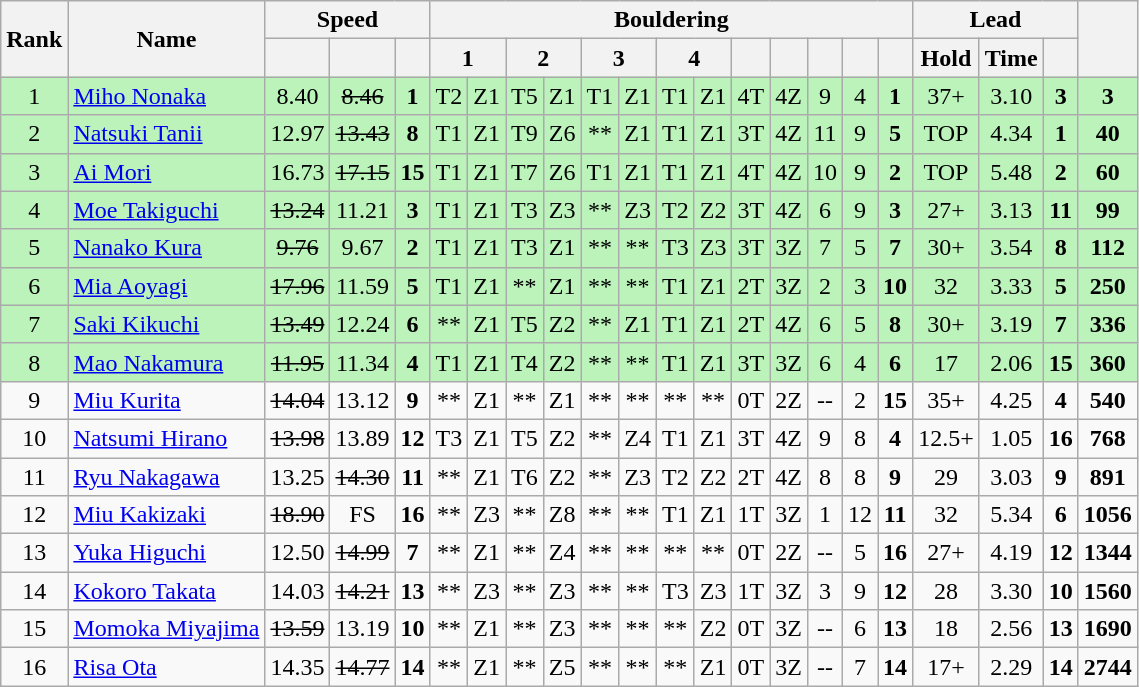<table class="wikitable sortable" style="text-align:center">
<tr>
<th rowspan="2">Rank</th>
<th rowspan="2">Name</th>
<th colspan="3">Speed</th>
<th colspan="13">Bouldering</th>
<th colspan="3">Lead</th>
<th rowspan="2"></th>
</tr>
<tr>
<th></th>
<th></th>
<th></th>
<th colspan="2">1</th>
<th colspan="2">2</th>
<th colspan="2">3</th>
<th colspan="2">4</th>
<th></th>
<th></th>
<th></th>
<th></th>
<th></th>
<th>Hold</th>
<th>Time</th>
<th></th>
</tr>
<tr bgcolor=bbf3bb>
<td>1</td>
<td align="left"><a href='#'>Miho Nonaka</a></td>
<td>8.40</td>
<td><s>8.46</s></td>
<td><strong>1</strong></td>
<td>T2</td>
<td>Z1</td>
<td>T5</td>
<td>Z1</td>
<td>T1</td>
<td>Z1</td>
<td>T1</td>
<td>Z1</td>
<td>4T</td>
<td>4Z</td>
<td>9</td>
<td>4</td>
<td><strong>1</strong></td>
<td>37+</td>
<td>3.10</td>
<td><strong>3</strong></td>
<td><strong>3</strong></td>
</tr>
<tr bgcolor=bbf3bb>
<td>2</td>
<td align="left"><a href='#'>Natsuki Tanii</a></td>
<td>12.97</td>
<td><s>13.43</s></td>
<td><strong>8</strong></td>
<td>T1</td>
<td>Z1</td>
<td>T9</td>
<td>Z6</td>
<td>**</td>
<td>Z1</td>
<td>T1</td>
<td>Z1</td>
<td>3T</td>
<td>4Z</td>
<td>11</td>
<td>9</td>
<td><strong>5</strong></td>
<td>TOP</td>
<td>4.34</td>
<td><strong>1</strong></td>
<td><strong>40</strong></td>
</tr>
<tr bgcolor=bbf3bb>
<td>3</td>
<td align="left"><a href='#'>Ai Mori</a></td>
<td>16.73</td>
<td><s>17.15</s></td>
<td><strong>15</strong></td>
<td>T1</td>
<td>Z1</td>
<td>T7</td>
<td>Z6</td>
<td>T1</td>
<td>Z1</td>
<td>T1</td>
<td>Z1</td>
<td>4T</td>
<td>4Z</td>
<td>10</td>
<td>9</td>
<td><strong>2</strong></td>
<td>TOP</td>
<td>5.48</td>
<td><strong>2</strong></td>
<td><strong>60</strong></td>
</tr>
<tr bgcolor=bbf3bb>
<td>4</td>
<td align="left"><a href='#'>Moe Takiguchi</a></td>
<td><s>13.24</s></td>
<td>11.21</td>
<td><strong>3</strong></td>
<td>T1</td>
<td>Z1</td>
<td>T3</td>
<td>Z3</td>
<td>**</td>
<td>Z3</td>
<td>T2</td>
<td>Z2</td>
<td>3T</td>
<td>4Z</td>
<td>6</td>
<td>9</td>
<td><strong>3</strong></td>
<td>27+</td>
<td>3.13</td>
<td><strong>11</strong></td>
<td><strong>99</strong></td>
</tr>
<tr bgcolor=bbf3bb>
<td>5</td>
<td align="left"><a href='#'>Nanako Kura</a></td>
<td><s>9.76</s></td>
<td>9.67</td>
<td><strong>2</strong></td>
<td>T1</td>
<td>Z1</td>
<td>T3</td>
<td>Z1</td>
<td>**</td>
<td>**</td>
<td>T3</td>
<td>Z3</td>
<td>3T</td>
<td>3Z</td>
<td>7</td>
<td>5</td>
<td><strong>7</strong></td>
<td>30+</td>
<td>3.54</td>
<td><strong>8</strong></td>
<td><strong>112</strong></td>
</tr>
<tr bgcolor=bbf3bb>
<td>6</td>
<td align="left"><a href='#'>Mia Aoyagi</a></td>
<td><s>17.96</s></td>
<td>11.59</td>
<td><strong>5</strong></td>
<td>T1</td>
<td>Z1</td>
<td>**</td>
<td>Z1</td>
<td>**</td>
<td>**</td>
<td>T1</td>
<td>Z1</td>
<td>2T</td>
<td>3Z</td>
<td>2</td>
<td>3</td>
<td><strong>10</strong></td>
<td>32</td>
<td>3.33</td>
<td><strong>5</strong></td>
<td><strong>250</strong></td>
</tr>
<tr bgcolor=bbf3bb>
<td>7</td>
<td align="left"><a href='#'>Saki Kikuchi</a></td>
<td><s>13.49</s></td>
<td>12.24</td>
<td><strong>6</strong></td>
<td>**</td>
<td>Z1</td>
<td>T5</td>
<td>Z2</td>
<td>**</td>
<td>Z1</td>
<td>T1</td>
<td>Z1</td>
<td>2T</td>
<td>4Z</td>
<td>6</td>
<td>5</td>
<td><strong>8</strong></td>
<td>30+</td>
<td>3.19</td>
<td><strong>7</strong></td>
<td><strong>336</strong></td>
</tr>
<tr bgcolor=bbf3bb>
<td>8</td>
<td align="left"><a href='#'>Mao Nakamura</a></td>
<td><s>11.95</s></td>
<td>11.34</td>
<td><strong>4</strong></td>
<td>T1</td>
<td>Z1</td>
<td>T4</td>
<td>Z2</td>
<td>**</td>
<td>**</td>
<td>T1</td>
<td>Z1</td>
<td>3T</td>
<td>3Z</td>
<td>6</td>
<td>4</td>
<td><strong>6</strong></td>
<td>17</td>
<td>2.06</td>
<td><strong>15</strong></td>
<td><strong>360</strong></td>
</tr>
<tr>
<td>9</td>
<td align="left"><a href='#'>Miu Kurita</a></td>
<td><s>14.04</s></td>
<td>13.12</td>
<td><strong>9</strong></td>
<td>**</td>
<td>Z1</td>
<td>**</td>
<td>Z1</td>
<td>**</td>
<td>**</td>
<td>**</td>
<td>**</td>
<td>0T</td>
<td>2Z</td>
<td>--</td>
<td>2</td>
<td><strong>15</strong></td>
<td>35+</td>
<td>4.25</td>
<td><strong>4</strong></td>
<td><strong>540</strong></td>
</tr>
<tr>
<td>10</td>
<td align="left"><a href='#'>Natsumi Hirano</a></td>
<td><s>13.98</s></td>
<td>13.89</td>
<td><strong>12</strong></td>
<td>T3</td>
<td>Z1</td>
<td>T5</td>
<td>Z2</td>
<td>**</td>
<td>Z4</td>
<td>T1</td>
<td>Z1</td>
<td>3T</td>
<td>4Z</td>
<td>9</td>
<td>8</td>
<td><strong>4</strong></td>
<td>12.5+</td>
<td>1.05</td>
<td><strong>16</strong></td>
<td><strong>768</strong></td>
</tr>
<tr>
<td>11</td>
<td align="left"><a href='#'>Ryu Nakagawa</a></td>
<td>13.25</td>
<td><s>14.30</s></td>
<td><strong>11</strong></td>
<td>**</td>
<td>Z1</td>
<td>T6</td>
<td>Z2</td>
<td>**</td>
<td>Z3</td>
<td>T2</td>
<td>Z2</td>
<td>2T</td>
<td>4Z</td>
<td>8</td>
<td>8</td>
<td><strong>9</strong></td>
<td>29</td>
<td>3.03</td>
<td><strong>9</strong></td>
<td><strong>891</strong></td>
</tr>
<tr>
<td>12</td>
<td align="left"><a href='#'>Miu Kakizaki</a></td>
<td><s>18.90</s></td>
<td>FS</td>
<td><strong>16</strong></td>
<td>**</td>
<td>Z3</td>
<td>**</td>
<td>Z8</td>
<td>**</td>
<td>**</td>
<td>T1</td>
<td>Z1</td>
<td>1T</td>
<td>3Z</td>
<td>1</td>
<td>12</td>
<td><strong>11</strong></td>
<td>32</td>
<td>5.34</td>
<td><strong>6</strong></td>
<td><strong>1056</strong></td>
</tr>
<tr>
<td>13</td>
<td align="left"><a href='#'>Yuka Higuchi</a></td>
<td>12.50</td>
<td><s>14.99</s></td>
<td><strong>7</strong></td>
<td>**</td>
<td>Z1</td>
<td>**</td>
<td>Z4</td>
<td>**</td>
<td>**</td>
<td>**</td>
<td>**</td>
<td>0T</td>
<td>2Z</td>
<td>--</td>
<td>5</td>
<td><strong>16</strong></td>
<td>27+</td>
<td>4.19</td>
<td><strong>12</strong></td>
<td><strong>1344</strong></td>
</tr>
<tr>
<td>14</td>
<td align="left"><a href='#'>Kokoro Takata</a></td>
<td>14.03</td>
<td><s>14.21</s></td>
<td><strong>13</strong></td>
<td>**</td>
<td>Z3</td>
<td>**</td>
<td>Z3</td>
<td>**</td>
<td>**</td>
<td>T3</td>
<td>Z3</td>
<td>1T</td>
<td>3Z</td>
<td>3</td>
<td>9</td>
<td><strong>12</strong></td>
<td>28</td>
<td>3.30</td>
<td><strong>10</strong></td>
<td><strong>1560</strong></td>
</tr>
<tr>
<td>15</td>
<td align="left"><a href='#'>Momoka Miyajima</a></td>
<td><s>13.59</s></td>
<td>13.19</td>
<td><strong>10</strong></td>
<td>**</td>
<td>Z1</td>
<td>**</td>
<td>Z3</td>
<td>**</td>
<td>**</td>
<td>**</td>
<td>Z2</td>
<td>0T</td>
<td>3Z</td>
<td>--</td>
<td>6</td>
<td><strong>13</strong></td>
<td>18</td>
<td>2.56</td>
<td><strong>13</strong></td>
<td><strong>1690</strong></td>
</tr>
<tr>
<td>16</td>
<td align="left"><a href='#'>Risa Ota</a></td>
<td>14.35</td>
<td><s>14.77</s></td>
<td><strong>14</strong></td>
<td>**</td>
<td>Z1</td>
<td>**</td>
<td>Z5</td>
<td>**</td>
<td>**</td>
<td>**</td>
<td>Z1</td>
<td>0T</td>
<td>3Z</td>
<td>--</td>
<td>7</td>
<td><strong>14</strong></td>
<td>17+</td>
<td>2.29</td>
<td><strong>14</strong></td>
<td><strong>2744</strong></td>
</tr>
</table>
